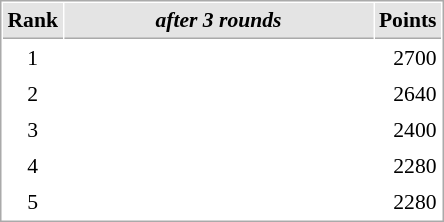<table cellspacing="1" cellpadding="3" style="border:1px solid #aaa; font-size:90%;">
<tr style="background:#e4e4e4;">
<th style="border-bottom:1px solid #aaa; width:10px;">Rank</th>
<th style="border-bottom:1px solid #aaa; width:200px; white-space:nowrap;"><em>after 3 rounds</em></th>
<th style="border-bottom:1px solid #aaa; width:20px;">Points</th>
</tr>
<tr>
<td align=center>1</td>
<td></td>
<td align=right>2700</td>
</tr>
<tr>
<td align=center>2</td>
<td></td>
<td align=right>2640</td>
</tr>
<tr>
<td align=center>3</td>
<td></td>
<td align=right>2400</td>
</tr>
<tr>
<td align=center>4</td>
<td></td>
<td align=right>2280</td>
</tr>
<tr>
<td align=center>5</td>
<td></td>
<td align=right>2280</td>
</tr>
</table>
